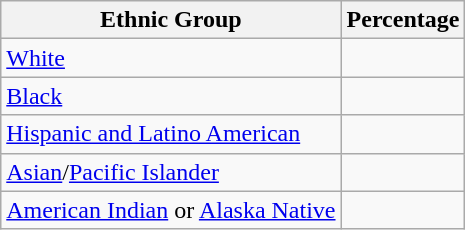<table class="wikitable">
<tr>
<th>Ethnic Group</th>
<th>Percentage</th>
</tr>
<tr>
<td><a href='#'>White</a></td>
<td></td>
</tr>
<tr>
<td><a href='#'>Black</a></td>
<td></td>
</tr>
<tr>
<td><a href='#'>Hispanic and Latino American</a></td>
<td></td>
</tr>
<tr>
<td><a href='#'>Asian</a>/<a href='#'>Pacific Islander</a></td>
<td></td>
</tr>
<tr>
<td><a href='#'>American Indian</a> or <a href='#'>Alaska Native</a></td>
<td></td>
</tr>
</table>
